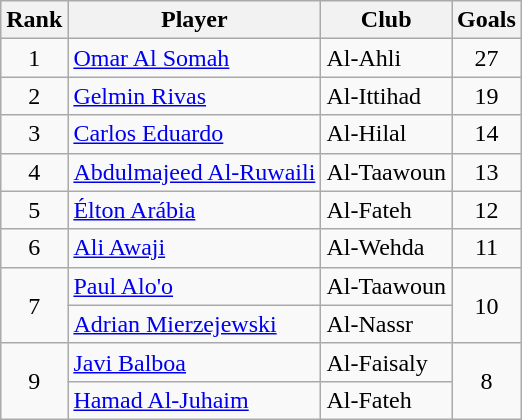<table class="wikitable" style="text-align:center">
<tr>
<th>Rank</th>
<th>Player</th>
<th>Club</th>
<th>Goals</th>
</tr>
<tr>
<td>1</td>
<td align="left"> <a href='#'>Omar Al Somah</a></td>
<td align="left">Al-Ahli</td>
<td>27</td>
</tr>
<tr>
<td>2</td>
<td align="left"> <a href='#'>Gelmin Rivas</a></td>
<td align="left">Al-Ittihad</td>
<td>19</td>
</tr>
<tr>
<td>3</td>
<td align="left"> <a href='#'>Carlos Eduardo</a></td>
<td align="left">Al-Hilal</td>
<td>14</td>
</tr>
<tr>
<td>4</td>
<td align="left"> <a href='#'>Abdulmajeed Al-Ruwaili</a></td>
<td align="left">Al-Taawoun</td>
<td>13</td>
</tr>
<tr>
<td>5</td>
<td align="left"> <a href='#'>Élton Arábia</a></td>
<td align="left">Al-Fateh</td>
<td>12</td>
</tr>
<tr>
<td>6</td>
<td align="left"> <a href='#'>Ali Awaji</a></td>
<td align="left">Al-Wehda</td>
<td>11</td>
</tr>
<tr>
<td rowspan=2>7</td>
<td align="left"> <a href='#'>Paul Alo'o</a></td>
<td align="left">Al-Taawoun</td>
<td rowspan=2>10</td>
</tr>
<tr>
<td align="left"> <a href='#'>Adrian Mierzejewski</a></td>
<td align="left">Al-Nassr</td>
</tr>
<tr>
<td rowspan=2>9</td>
<td align="left"> <a href='#'>Javi Balboa</a></td>
<td align="left">Al-Faisaly</td>
<td rowspan=2>8</td>
</tr>
<tr>
<td align="left"> <a href='#'>Hamad Al-Juhaim</a></td>
<td align="left">Al-Fateh</td>
</tr>
</table>
